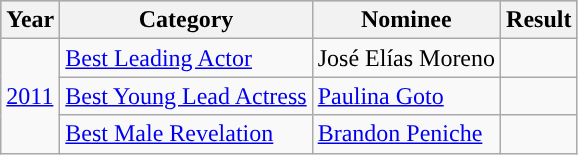<table class="wikitable">
<tr style="background:#b0c4de;">
<th>Year</th>
<th>Category</th>
<th>Nominee</th>
<th>Result</th>
</tr>
<tr>
<td rowspan=4><a href='#'>2011</a></td>
<td><a href='#'>Best Leading Actor</a></td>
<td>José Elías Moreno</td>
<td></td>
</tr>
<tr>
<td><a href='#'>Best Young Lead Actress</a></td>
<td><a href='#'>Paulina Goto</a></td>
<td></td>
</tr>
<tr>
<td><a href='#'>Best Male Revelation</a></td>
<td><a href='#'>Brandon Peniche</a></td>
<td></td>
</tr>
</table>
